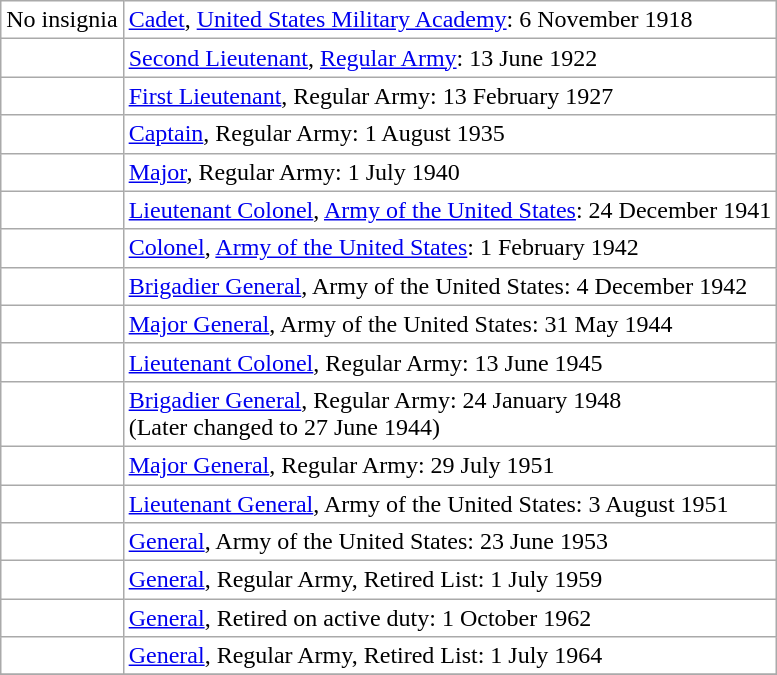<table class="wikitable" style="background:white">
<tr>
<td align="center">No insignia</td>
<td><a href='#'>Cadet</a>, <a href='#'>United States Military Academy</a>: 6 November 1918</td>
</tr>
<tr>
<td align="center"></td>
<td><a href='#'>Second Lieutenant</a>, <a href='#'>Regular Army</a>: 13 June 1922</td>
</tr>
<tr>
<td align="center"></td>
<td><a href='#'>First Lieutenant</a>, Regular Army: 13 February 1927</td>
</tr>
<tr>
<td align="center"></td>
<td><a href='#'>Captain</a>, Regular Army: 1 August 1935</td>
</tr>
<tr>
<td align="center"></td>
<td><a href='#'>Major</a>, Regular Army: 1 July 1940</td>
</tr>
<tr>
<td align="center"></td>
<td><a href='#'>Lieutenant Colonel</a>, <a href='#'>Army of the United States</a>: 24 December 1941</td>
</tr>
<tr>
<td align="center"></td>
<td><a href='#'>Colonel</a>, <a href='#'>Army of the United States</a>: 1 February 1942</td>
</tr>
<tr>
<td align="center"></td>
<td><a href='#'>Brigadier General</a>, Army of the United States: 4 December 1942</td>
</tr>
<tr>
<td align="center"></td>
<td><a href='#'>Major General</a>, Army of the United States: 31 May 1944</td>
</tr>
<tr>
<td align="center"></td>
<td><a href='#'>Lieutenant Colonel</a>, Regular Army: 13 June 1945</td>
</tr>
<tr>
<td align="center"></td>
<td><a href='#'>Brigadier General</a>, Regular Army: 24 January 1948 <br>(Later changed to 27 June 1944)</td>
</tr>
<tr>
<td align="center"></td>
<td><a href='#'>Major General</a>, Regular Army: 29 July 1951</td>
</tr>
<tr>
<td align="center"></td>
<td><a href='#'>Lieutenant General</a>, Army of the United States: 3 August 1951</td>
</tr>
<tr>
<td align="center"></td>
<td><a href='#'>General</a>, Army of the United States: 23 June 1953</td>
</tr>
<tr>
<td align="center"></td>
<td><a href='#'>General</a>, Regular Army, Retired List: 1 July 1959</td>
</tr>
<tr>
<td align="center"></td>
<td><a href='#'>General</a>, Retired on active duty: 1 October 1962</td>
</tr>
<tr>
<td align="center"></td>
<td><a href='#'>General</a>, Regular Army, Retired List: 1 July 1964</td>
</tr>
<tr>
</tr>
</table>
